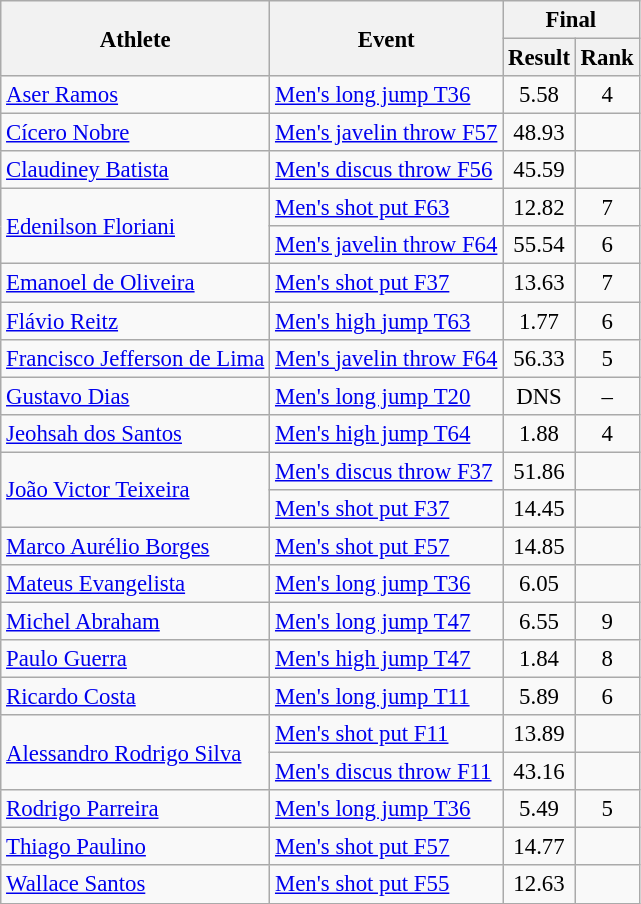<table class=wikitable style="font-size:95%">
<tr>
<th rowspan="2">Athlete</th>
<th rowspan="2">Event</th>
<th colspan="3">Final</th>
</tr>
<tr>
<th>Result</th>
<th>Rank</th>
</tr>
<tr>
<td><a href='#'>Aser Ramos</a></td>
<td><a href='#'>Men's long jump T36</a></td>
<td align=center>5.58</td>
<td align=center>4</td>
</tr>
<tr>
<td><a href='#'>Cícero Nobre</a></td>
<td><a href='#'>Men's javelin throw F57</a></td>
<td align=center>48.93</td>
<td align=center></td>
</tr>
<tr>
<td><a href='#'>Claudiney Batista</a></td>
<td><a href='#'>Men's discus throw F56</a></td>
<td align=center>45.59</td>
<td align=center></td>
</tr>
<tr>
<td rowspan=2><a href='#'>Edenilson Floriani</a></td>
<td><a href='#'>Men's shot put F63</a></td>
<td align=center>12.82</td>
<td align=center>7</td>
</tr>
<tr>
<td><a href='#'>Men's javelin throw F64</a></td>
<td align=center>55.54</td>
<td align=center>6</td>
</tr>
<tr>
<td><a href='#'>Emanoel de Oliveira</a></td>
<td><a href='#'>Men's shot put F37</a></td>
<td align=center>13.63</td>
<td align=center>7</td>
</tr>
<tr>
<td><a href='#'>Flávio Reitz</a></td>
<td><a href='#'>Men's high jump T63</a></td>
<td align=center>1.77</td>
<td align=center>6</td>
</tr>
<tr>
<td><a href='#'>Francisco Jefferson de Lima</a></td>
<td><a href='#'>Men's javelin throw F64</a></td>
<td align=center>56.33</td>
<td align=center>5</td>
</tr>
<tr>
<td><a href='#'>Gustavo Dias</a></td>
<td><a href='#'>Men's long jump T20</a></td>
<td align=center>DNS</td>
<td align=center>–</td>
</tr>
<tr>
<td><a href='#'>Jeohsah dos Santos</a></td>
<td><a href='#'>Men's high jump T64</a></td>
<td align=center>1.88</td>
<td align=center>4</td>
</tr>
<tr>
<td rowspan=2><a href='#'>João Victor Teixeira</a></td>
<td><a href='#'>Men's discus throw F37</a></td>
<td align=center>51.86</td>
<td align=center></td>
</tr>
<tr>
<td><a href='#'>Men's shot put F37</a></td>
<td align=center>14.45</td>
<td align=center></td>
</tr>
<tr>
<td><a href='#'>Marco Aurélio Borges</a></td>
<td><a href='#'>Men's shot put F57</a></td>
<td align=center>14.85</td>
<td align=center></td>
</tr>
<tr>
<td><a href='#'>Mateus Evangelista</a></td>
<td><a href='#'>Men's long jump T36</a></td>
<td align=center>6.05</td>
<td align=center></td>
</tr>
<tr>
<td><a href='#'>Michel Abraham</a></td>
<td><a href='#'>Men's long jump T47</a></td>
<td align=center>6.55</td>
<td align=center>9</td>
</tr>
<tr>
<td><a href='#'>Paulo Guerra</a></td>
<td><a href='#'>Men's high jump T47</a></td>
<td align=center>1.84</td>
<td align=center>8</td>
</tr>
<tr>
<td><a href='#'>Ricardo Costa</a></td>
<td><a href='#'>Men's long jump T11</a></td>
<td align=center>5.89</td>
<td align=center>6</td>
</tr>
<tr>
<td rowspan=2><a href='#'>Alessandro Rodrigo Silva</a></td>
<td><a href='#'>Men's shot put F11</a></td>
<td align=center>13.89</td>
<td align=center></td>
</tr>
<tr>
<td><a href='#'>Men's discus throw F11</a></td>
<td align=center>43.16</td>
<td align=center></td>
</tr>
<tr>
<td><a href='#'>Rodrigo Parreira</a></td>
<td><a href='#'>Men's long jump T36</a></td>
<td align=center>5.49</td>
<td align=center>5</td>
</tr>
<tr>
<td><a href='#'>Thiago Paulino</a></td>
<td><a href='#'>Men's shot put F57</a></td>
<td align=center>14.77</td>
<td align=center></td>
</tr>
<tr>
<td><a href='#'>Wallace Santos</a></td>
<td><a href='#'>Men's shot put F55</a></td>
<td align=center>12.63</td>
<td align=center></td>
</tr>
</table>
